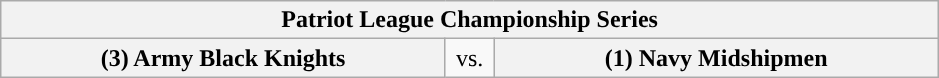<table class="wikitable">
<tr>
<th style="width: 604px;" colspan=3>Patriot League Championship Series</th>
</tr>
<tr>
<th style="width: 289px; ">(3) Army Black Knights</th>
<td style="width: 25px; text-align:center">vs.</td>
<th style="width: 289px; ">(1) Navy Midshipmen</th>
</tr>
</table>
